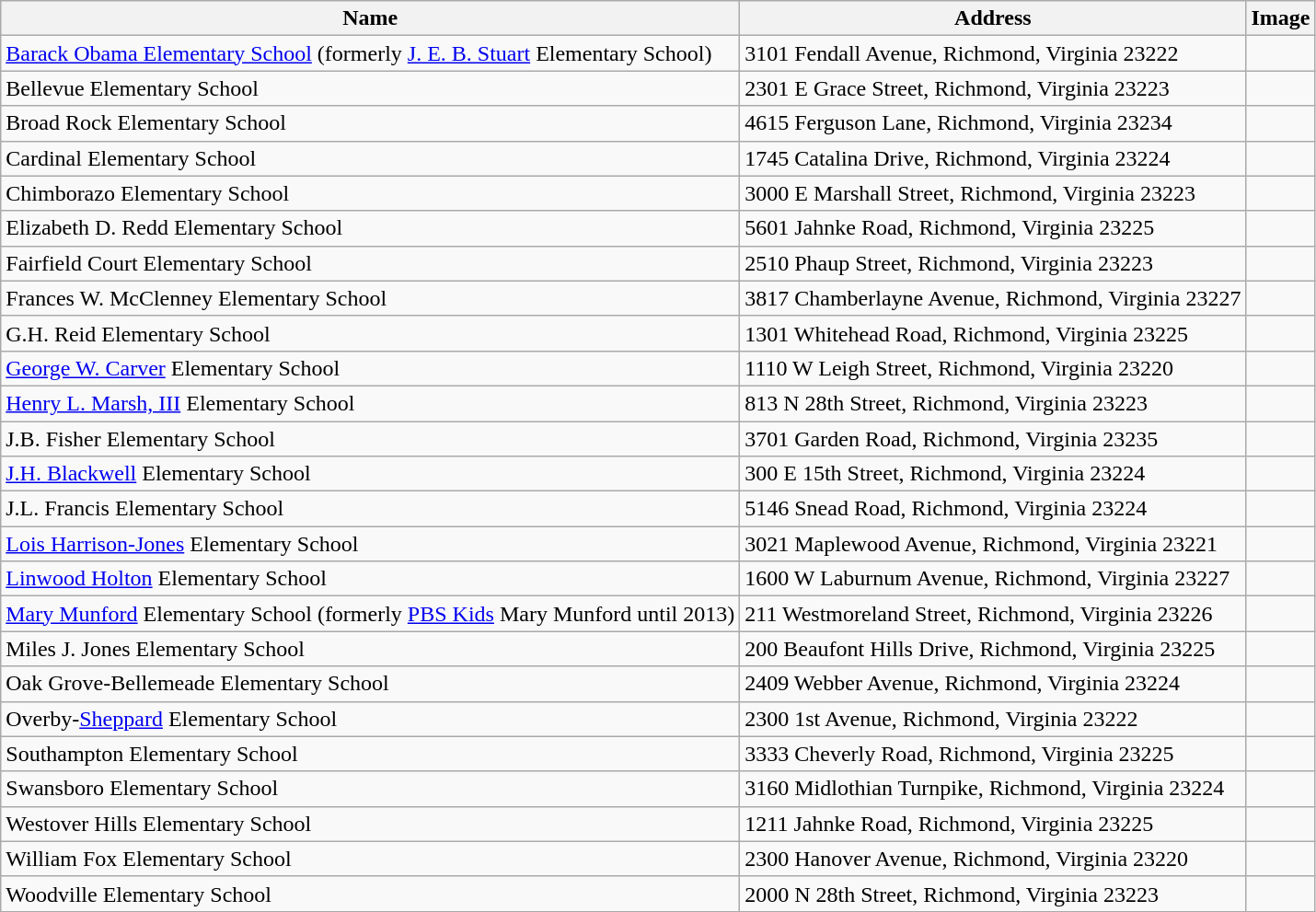<table class="wikitable">
<tr>
<th>Name</th>
<th>Address</th>
<th>Image</th>
</tr>
<tr>
<td><a href='#'>Barack Obama Elementary School</a> (formerly <a href='#'>J. E. B. Stuart</a> Elementary School)</td>
<td>3101 Fendall Avenue, Richmond, Virginia 23222</td>
<td></td>
</tr>
<tr>
<td>Bellevue Elementary School</td>
<td>2301 E Grace Street, Richmond, Virginia 23223</td>
<td></td>
</tr>
<tr>
<td>Broad Rock Elementary School</td>
<td>4615 Ferguson Lane, Richmond, Virginia 23234</td>
<td></td>
</tr>
<tr>
<td>Cardinal Elementary School</td>
<td>1745 Catalina Drive, Richmond, Virginia 23224</td>
<td></td>
</tr>
<tr>
<td>Chimborazo Elementary School</td>
<td>3000 E Marshall Street, Richmond, Virginia 23223</td>
<td></td>
</tr>
<tr>
<td>Elizabeth D. Redd Elementary School</td>
<td>5601 Jahnke Road, Richmond, Virginia 23225</td>
<td></td>
</tr>
<tr>
<td>Fairfield Court Elementary School</td>
<td>2510 Phaup Street, Richmond, Virginia 23223</td>
<td></td>
</tr>
<tr>
<td>Frances W. McClenney Elementary School</td>
<td>3817 Chamberlayne Avenue, Richmond, Virginia 23227</td>
<td></td>
</tr>
<tr>
<td>G.H. Reid Elementary School</td>
<td>1301 Whitehead Road, Richmond, Virginia 23225</td>
<td></td>
</tr>
<tr>
<td><a href='#'>George W. Carver</a> Elementary School</td>
<td>1110 W Leigh Street, Richmond, Virginia 23220</td>
<td></td>
</tr>
<tr>
<td><a href='#'>Henry L. Marsh, III</a> Elementary School</td>
<td>813 N 28th Street, Richmond, Virginia 23223</td>
<td></td>
</tr>
<tr>
<td>J.B. Fisher Elementary School</td>
<td>3701 Garden Road, Richmond, Virginia 23235</td>
<td></td>
</tr>
<tr>
<td><a href='#'>J.H. Blackwell</a> Elementary School</td>
<td>300 E 15th Street, Richmond, Virginia 23224</td>
<td></td>
</tr>
<tr>
<td>J.L. Francis Elementary School</td>
<td>5146 Snead Road, Richmond, Virginia 23224</td>
<td></td>
</tr>
<tr>
<td><a href='#'>Lois Harrison-Jones</a> Elementary School</td>
<td>3021 Maplewood Avenue, Richmond, Virginia 23221</td>
<td></td>
</tr>
<tr>
<td><a href='#'>Linwood Holton</a> Elementary School</td>
<td>1600 W Laburnum Avenue, Richmond, Virginia 23227</td>
<td></td>
</tr>
<tr>
<td><a href='#'>Mary Munford</a> Elementary School (formerly <a href='#'>PBS Kids</a> Mary Munford until 2013)</td>
<td>211 Westmoreland Street, Richmond, Virginia 23226</td>
<td></td>
</tr>
<tr>
<td>Miles J. Jones Elementary School</td>
<td>200 Beaufont Hills Drive, Richmond, Virginia 23225</td>
<td></td>
</tr>
<tr>
<td>Oak Grove-Bellemeade Elementary School</td>
<td>2409 Webber Avenue, Richmond, Virginia 23224</td>
<td></td>
</tr>
<tr>
<td>Overby-<a href='#'>Sheppard</a> Elementary School</td>
<td>2300 1st Avenue, Richmond, Virginia 23222</td>
<td></td>
</tr>
<tr>
<td>Southampton Elementary School</td>
<td>3333 Cheverly Road, Richmond, Virginia 23225</td>
<td></td>
</tr>
<tr>
<td>Swansboro Elementary School</td>
<td>3160 Midlothian Turnpike, Richmond, Virginia 23224</td>
<td></td>
</tr>
<tr>
<td>Westover Hills Elementary School</td>
<td>1211 Jahnke Road, Richmond, Virginia 23225</td>
<td></td>
</tr>
<tr>
<td>William Fox Elementary School</td>
<td>2300 Hanover Avenue, Richmond, Virginia 23220</td>
<td></td>
</tr>
<tr>
<td>Woodville Elementary School</td>
<td>2000 N 28th Street, Richmond, Virginia 23223</td>
<td></td>
</tr>
</table>
